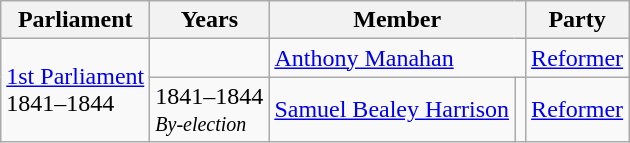<table class="wikitable">
<tr>
<th>Parliament</th>
<th>Years</th>
<th colspan="2">Member</th>
<th>Party</th>
</tr>
<tr>
<td rowspan="2"><a href='#'>1st Parliament</a><br>1841–1844</td>
<td></td>
<td colspan="2"><a href='#'>Anthony Manahan</a></td>
<td><a href='#'>Reformer</a></td>
</tr>
<tr>
<td>1841–1844<br><small><em>By-election</em></small></td>
<td><a href='#'>Samuel Bealey Harrison</a></td>
<td></td>
<td><a href='#'>Reformer</a></td>
</tr>
</table>
